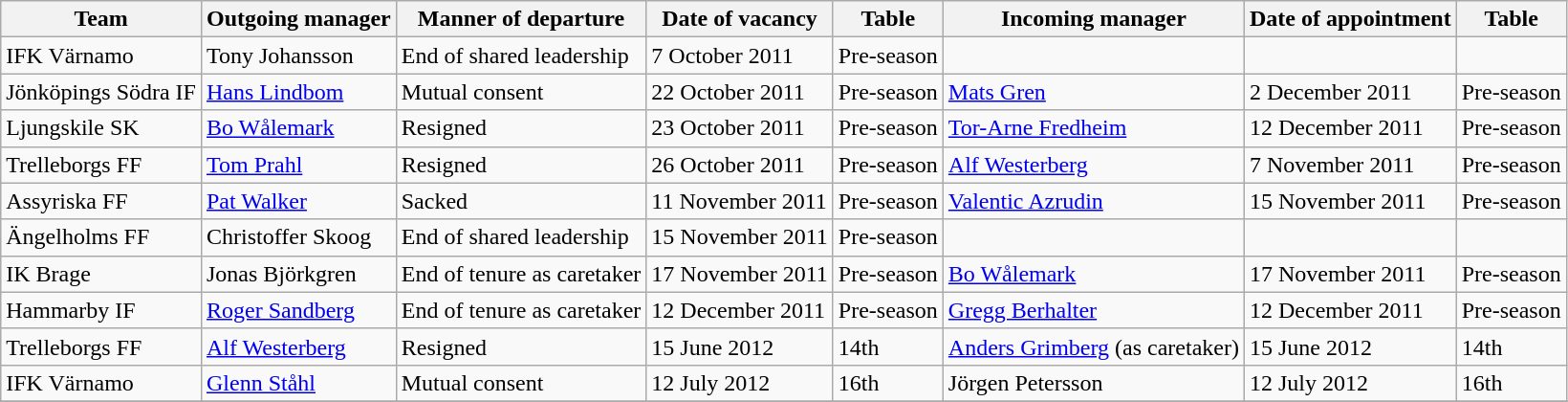<table class="wikitable">
<tr>
<th>Team</th>
<th>Outgoing manager</th>
<th>Manner of departure</th>
<th>Date of vacancy</th>
<th>Table</th>
<th>Incoming manager</th>
<th>Date of appointment</th>
<th>Table</th>
</tr>
<tr>
<td>IFK Värnamo</td>
<td> Tony Johansson</td>
<td>End of shared leadership</td>
<td>7 October 2011</td>
<td>Pre-season</td>
<td></td>
<td></td>
<td></td>
</tr>
<tr>
<td>Jönköpings Södra IF</td>
<td> <a href='#'>Hans Lindbom</a></td>
<td>Mutual consent</td>
<td>22 October 2011</td>
<td>Pre-season</td>
<td> <a href='#'>Mats Gren</a></td>
<td>2 December 2011</td>
<td>Pre-season</td>
</tr>
<tr>
<td>Ljungskile SK</td>
<td> <a href='#'>Bo Wålemark</a></td>
<td>Resigned</td>
<td>23 October 2011</td>
<td>Pre-season</td>
<td> <a href='#'>Tor-Arne Fredheim</a></td>
<td>12 December 2011</td>
<td>Pre-season</td>
</tr>
<tr>
<td>Trelleborgs FF</td>
<td> <a href='#'>Tom Prahl</a></td>
<td>Resigned</td>
<td>26 October 2011</td>
<td>Pre-season</td>
<td> <a href='#'>Alf Westerberg</a></td>
<td>7 November 2011</td>
<td>Pre-season</td>
</tr>
<tr>
<td>Assyriska FF</td>
<td> <a href='#'>Pat Walker</a></td>
<td>Sacked</td>
<td>11 November 2011</td>
<td>Pre-season</td>
<td> <a href='#'>Valentic Azrudin</a></td>
<td>15 November 2011</td>
<td>Pre-season</td>
</tr>
<tr>
<td>Ängelholms FF</td>
<td> Christoffer Skoog</td>
<td>End of shared leadership</td>
<td>15 November 2011</td>
<td>Pre-season</td>
<td></td>
<td></td>
<td></td>
</tr>
<tr>
<td>IK Brage</td>
<td> Jonas Björkgren</td>
<td>End of tenure as caretaker</td>
<td>17 November 2011</td>
<td>Pre-season</td>
<td> <a href='#'>Bo Wålemark</a></td>
<td>17 November 2011</td>
<td>Pre-season</td>
</tr>
<tr>
<td>Hammarby IF</td>
<td> <a href='#'>Roger Sandberg</a></td>
<td>End of tenure as caretaker</td>
<td>12 December 2011</td>
<td>Pre-season</td>
<td> <a href='#'>Gregg Berhalter</a></td>
<td>12 December 2011</td>
<td>Pre-season</td>
</tr>
<tr>
<td>Trelleborgs FF</td>
<td> <a href='#'>Alf Westerberg</a></td>
<td>Resigned</td>
<td>15 June 2012</td>
<td>14th</td>
<td> <a href='#'>Anders Grimberg</a> (as caretaker)</td>
<td>15 June 2012</td>
<td>14th</td>
</tr>
<tr>
<td>IFK Värnamo</td>
<td> <a href='#'>Glenn Ståhl</a></td>
<td>Mutual consent</td>
<td>12 July 2012</td>
<td>16th</td>
<td> Jörgen Petersson</td>
<td>12 July 2012</td>
<td>16th</td>
</tr>
<tr>
</tr>
</table>
